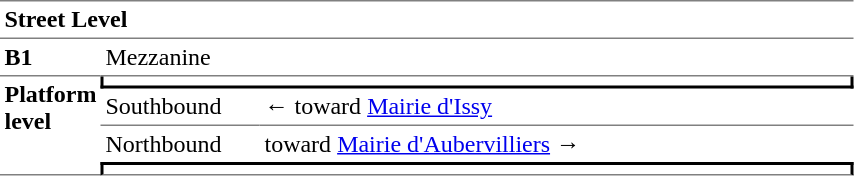<table cellspacing="0" cellpadding="3" border="0">
<tr>
<td colspan="3" data-darkreader-inline-border-top="" data-darkreader-inline-border-bottom="" style="border-bottom:solid 1px gray;border-top:solid 1px gray;" width="50" valign="top"><strong>Street Level</strong></td>
</tr>
<tr>
<td data-darkreader-inline-border-bottom="" style="border-bottom:solid 1px gray;" width="50" valign="top"><strong>B1</strong></td>
<td colspan="2" data-darkreader-inline-border-bottom="" style="border-bottom:solid 1px gray;" width="100" valign="top">Mezzanine</td>
</tr>
<tr>
<td rowspan="4" data-darkreader-inline-border-bottom="" style="border-bottom:solid 1px gray;" width="50" valign="top"><strong>Platform level</strong></td>
<td colspan="2" data-darkreader-inline-border-right="" data-darkreader-inline-border-left="" data-darkreader-inline-border-bottom="" style="border-right:solid 2px black;border-left:solid 2px black;border-bottom:solid 2px black;text-align:center;"></td>
</tr>
<tr>
<td data-darkreader-inline-border-bottom="" style="border-bottom:solid 1px gray;" width="100">Southbound</td>
<td data-darkreader-inline-border-bottom="" style="border-bottom:solid 1px gray;" width="390">←   toward <a href='#'>Mairie d'Issy</a> </td>
</tr>
<tr>
<td>Northbound</td>
<td>   toward <a href='#'>Mairie d'Aubervilliers</a>  →</td>
</tr>
<tr>
<td colspan="2" data-darkreader-inline-border-top="" data-darkreader-inline-border-right="" data-darkreader-inline-border-left="" data-darkreader-inline-border-bottom="" style="border-top:solid 2px black;border-right:solid 2px black;border-left:solid 2px black;border-bottom:solid 1px gray;text-align:center;"></td>
</tr>
</table>
